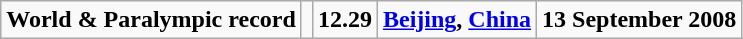<table class="wikitable">
<tr>
<td><strong>World & Paralympic record</strong></td>
<td></td>
<td><strong>12.29</strong></td>
<td><strong><a href='#'>Beijing</a>, <a href='#'>China</a></strong></td>
<td><strong>13 September 2008</strong></td>
</tr>
</table>
